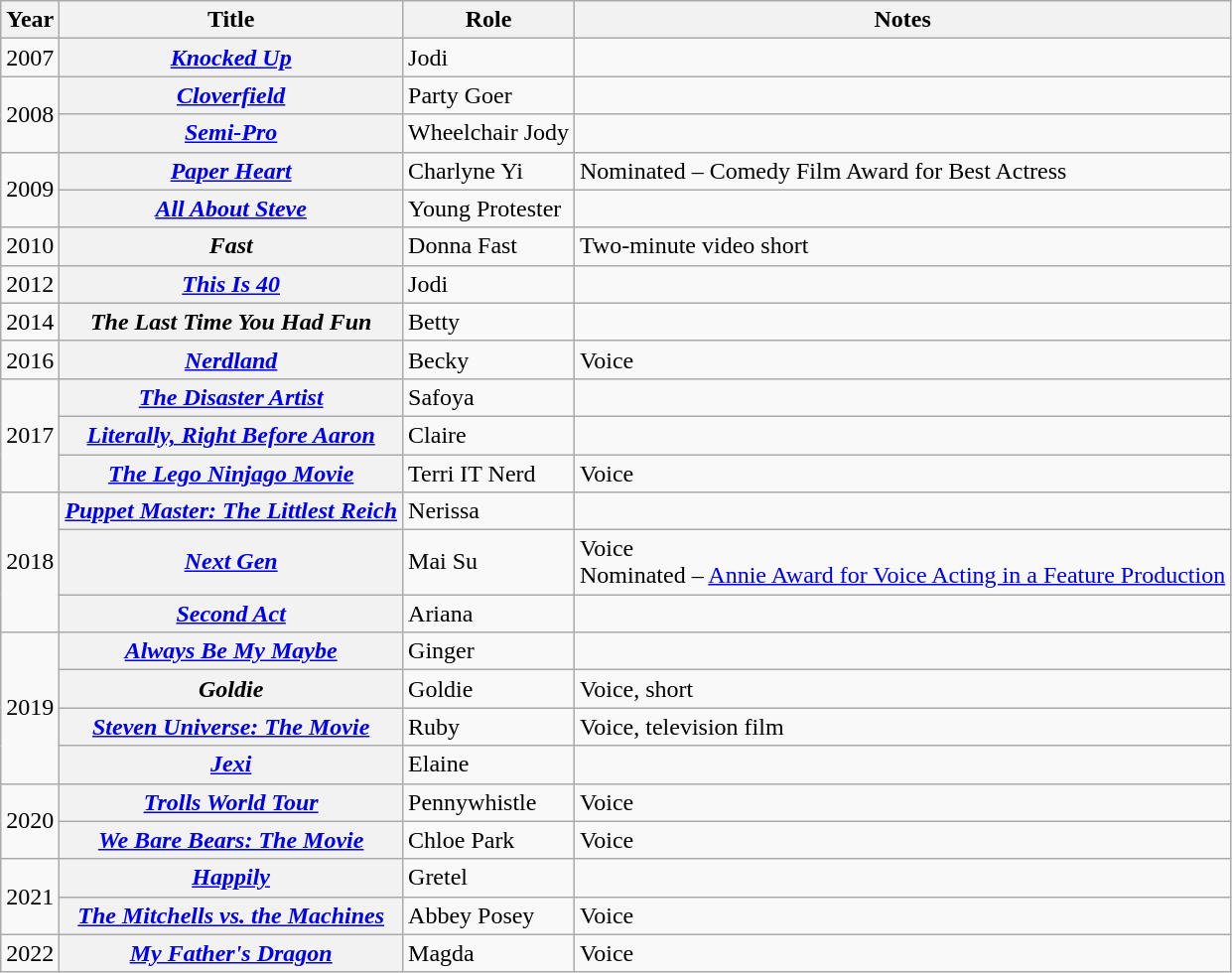<table class="wikitable sortable plainrowheaders">
<tr>
<th scope="col">Year</th>
<th scope="col">Title</th>
<th scope="col">Role</th>
<th scope="col" class=unsortable>Notes</th>
</tr>
<tr>
<td>2007</td>
<th scope="row"><em><a href='#'>Knocked Up</a></em></th>
<td>Jodi</td>
<td></td>
</tr>
<tr>
<td rowspan="2">2008</td>
<th scope="row"><em><a href='#'>Cloverfield</a></em></th>
<td>Party Goer</td>
<td></td>
</tr>
<tr>
<th scope="row"><em><a href='#'>Semi-Pro</a></em></th>
<td>Wheelchair Jody</td>
<td></td>
</tr>
<tr>
<td rowspan="2">2009</td>
<th scope="row"><em><a href='#'>Paper Heart</a></em></th>
<td>Charlyne Yi</td>
<td>Nominated – Comedy Film Award for Best Actress</td>
</tr>
<tr>
<th scope="row"><em><a href='#'>All About Steve</a></em></th>
<td>Young Protester</td>
<td></td>
</tr>
<tr>
<td>2010</td>
<th scope="row"><em>Fast</em></th>
<td>Donna Fast</td>
<td>Two-minute video short</td>
</tr>
<tr>
<td>2012</td>
<th scope="row"><em><a href='#'>This Is 40</a></em></th>
<td>Jodi</td>
<td></td>
</tr>
<tr>
<td>2014</td>
<th scope="row"><em>The Last Time You Had Fun</em></th>
<td>Betty</td>
<td></td>
</tr>
<tr>
<td>2016</td>
<th scope="row"><em><a href='#'>Nerdland</a></em></th>
<td>Becky</td>
<td>Voice</td>
</tr>
<tr>
<td rowspan="3">2017</td>
<th scope="row"><em><a href='#'>The Disaster Artist</a></em></th>
<td>Safoya</td>
<td></td>
</tr>
<tr>
<th scope="row"><em><a href='#'>Literally, Right Before Aaron</a></em></th>
<td>Claire</td>
<td></td>
</tr>
<tr>
<th scope="row"><em><a href='#'>The Lego Ninjago Movie</a></em></th>
<td>Terri IT Nerd</td>
<td>Voice</td>
</tr>
<tr>
<td rowspan="3">2018</td>
<th scope="row"><em><a href='#'>Puppet Master: The Littlest Reich</a></em></th>
<td>Nerissa</td>
<td></td>
</tr>
<tr>
<th scope="row"><em><a href='#'>Next Gen</a></em></th>
<td>Mai Su</td>
<td>Voice<br>Nominated – <a href='#'>Annie Award for Voice Acting in a Feature Production</a></td>
</tr>
<tr>
<th scope="row"><em><a href='#'>Second Act</a></em></th>
<td>Ariana</td>
<td></td>
</tr>
<tr>
<td rowspan="4">2019</td>
<th scope="row"><em><a href='#'>Always Be My Maybe</a></em></th>
<td>Ginger</td>
<td></td>
</tr>
<tr>
<th scope="row"><em>Goldie</em></th>
<td>Goldie</td>
<td>Voice, short</td>
</tr>
<tr>
<th scope="row"><em><a href='#'>Steven Universe: The Movie</a></em></th>
<td>Ruby</td>
<td>Voice, television film</td>
</tr>
<tr>
<th scope="row"><em><a href='#'>Jexi</a></em></th>
<td>Elaine</td>
<td></td>
</tr>
<tr>
<td rowspan="2">2020</td>
<th scope="row"><em><a href='#'>Trolls World Tour</a></em></th>
<td>Pennywhistle</td>
<td>Voice</td>
</tr>
<tr>
<th scope="row"><em><a href='#'>We Bare Bears: The Movie</a></em></th>
<td>Chloe Park</td>
<td>Voice</td>
</tr>
<tr>
<td rowspan="2">2021</td>
<th scope="row"><em><a href='#'>Happily</a></em></th>
<td>Gretel</td>
<td></td>
</tr>
<tr>
<th scope="row"><em><a href='#'>The Mitchells vs. the Machines</a></em></th>
<td>Abbey Posey</td>
<td>Voice</td>
</tr>
<tr>
<td>2022</td>
<th scope="row"><em><a href='#'>My Father's Dragon</a></em></th>
<td>Magda</td>
<td>Voice</td>
</tr>
</table>
